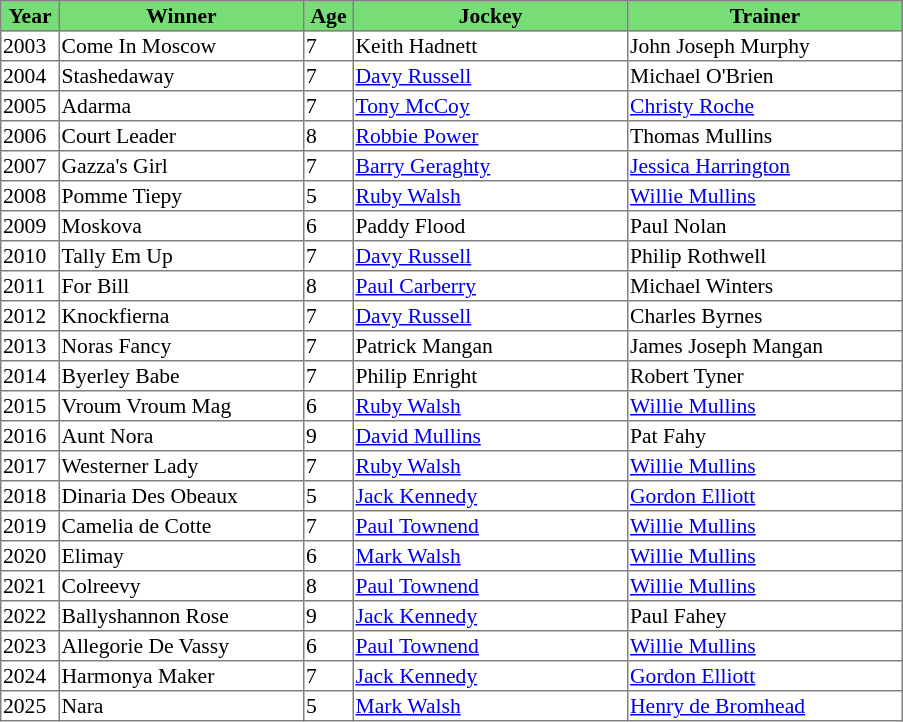<table class = "sortable" | border="1" style="border-collapse: collapse; font-size:90%">
<tr bgcolor="#77dd77" align="center">
<th style="width:36px"><strong>Year</strong></th>
<th style="width:160px"><strong>Winner</strong></th>
<th style="width:30px"><strong>Age</strong></th>
<th style="width:180px"><strong>Jockey</strong></th>
<th style="width:180px"><strong>Trainer</strong></th>
</tr>
<tr>
<td>2003</td>
<td>Come In Moscow</td>
<td>7</td>
<td>Keith Hadnett</td>
<td>John Joseph Murphy</td>
</tr>
<tr>
<td>2004</td>
<td>Stashedaway</td>
<td>7</td>
<td><a href='#'>Davy Russell</a></td>
<td>Michael O'Brien</td>
</tr>
<tr>
<td>2005</td>
<td>Adarma</td>
<td>7</td>
<td><a href='#'>Tony McCoy</a></td>
<td><a href='#'>Christy Roche</a></td>
</tr>
<tr>
<td>2006</td>
<td>Court Leader</td>
<td>8</td>
<td><a href='#'>Robbie Power</a></td>
<td>Thomas Mullins</td>
</tr>
<tr>
<td>2007</td>
<td>Gazza's Girl</td>
<td>7</td>
<td><a href='#'>Barry Geraghty</a></td>
<td><a href='#'>Jessica Harrington</a></td>
</tr>
<tr>
<td>2008</td>
<td>Pomme Tiepy</td>
<td>5</td>
<td><a href='#'>Ruby Walsh</a></td>
<td><a href='#'>Willie Mullins</a></td>
</tr>
<tr>
<td>2009</td>
<td>Moskova</td>
<td>6</td>
<td>Paddy Flood</td>
<td>Paul Nolan</td>
</tr>
<tr>
<td>2010</td>
<td>Tally Em Up</td>
<td>7</td>
<td><a href='#'>Davy Russell</a></td>
<td>Philip Rothwell</td>
</tr>
<tr>
<td>2011</td>
<td>For Bill</td>
<td>8</td>
<td><a href='#'>Paul Carberry</a></td>
<td>Michael Winters</td>
</tr>
<tr>
<td>2012</td>
<td>Knockfierna</td>
<td>7</td>
<td><a href='#'>Davy Russell</a></td>
<td>Charles Byrnes</td>
</tr>
<tr>
<td>2013</td>
<td>Noras Fancy</td>
<td>7</td>
<td>Patrick Mangan</td>
<td>James Joseph Mangan</td>
</tr>
<tr>
<td>2014</td>
<td>Byerley Babe</td>
<td>7</td>
<td>Philip Enright</td>
<td>Robert Tyner</td>
</tr>
<tr>
<td>2015</td>
<td>Vroum Vroum Mag</td>
<td>6</td>
<td><a href='#'>Ruby Walsh</a></td>
<td><a href='#'>Willie Mullins</a></td>
</tr>
<tr>
<td>2016</td>
<td>Aunt Nora</td>
<td>9</td>
<td><a href='#'>David Mullins</a></td>
<td>Pat Fahy</td>
</tr>
<tr>
<td>2017</td>
<td>Westerner Lady</td>
<td>7</td>
<td><a href='#'>Ruby Walsh</a></td>
<td><a href='#'>Willie Mullins</a></td>
</tr>
<tr>
<td>2018</td>
<td>Dinaria Des Obeaux</td>
<td>5</td>
<td><a href='#'>Jack Kennedy</a></td>
<td><a href='#'>Gordon Elliott</a></td>
</tr>
<tr>
<td>2019</td>
<td>Camelia de Cotte</td>
<td>7</td>
<td><a href='#'>Paul Townend</a></td>
<td><a href='#'>Willie Mullins</a></td>
</tr>
<tr>
<td>2020</td>
<td>Elimay</td>
<td>6</td>
<td><a href='#'>Mark Walsh</a></td>
<td><a href='#'>Willie Mullins</a></td>
</tr>
<tr>
<td>2021</td>
<td>Colreevy</td>
<td>8</td>
<td><a href='#'>Paul Townend</a></td>
<td><a href='#'>Willie Mullins</a></td>
</tr>
<tr>
<td>2022</td>
<td>Ballyshannon Rose</td>
<td>9</td>
<td><a href='#'>Jack Kennedy</a></td>
<td>Paul Fahey</td>
</tr>
<tr>
<td>2023</td>
<td>Allegorie De Vassy</td>
<td>6</td>
<td><a href='#'>Paul Townend</a></td>
<td><a href='#'>Willie Mullins</a></td>
</tr>
<tr>
<td>2024</td>
<td>Harmonya Maker</td>
<td>7</td>
<td><a href='#'>Jack Kennedy</a></td>
<td><a href='#'>Gordon Elliott</a></td>
</tr>
<tr>
<td>2025</td>
<td>Nara</td>
<td>5</td>
<td><a href='#'>Mark Walsh</a></td>
<td><a href='#'>Henry de Bromhead</a></td>
</tr>
</table>
